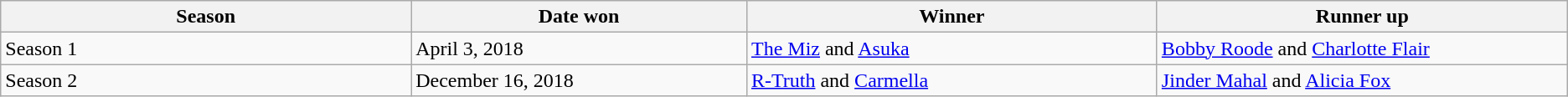<table class="wikitable">
<tr>
<th width="11%">Season</th>
<th width="9%">Date won</th>
<th width="11%">Winner</th>
<th width="11%">Runner up</th>
</tr>
<tr>
<td>Season 1</td>
<td>April 3, 2018</td>
<td><a href='#'>The Miz</a> and <a href='#'>Asuka</a></td>
<td><a href='#'>Bobby Roode</a> and <a href='#'>Charlotte Flair</a></td>
</tr>
<tr>
<td>Season 2</td>
<td>December 16, 2018</td>
<td><a href='#'>R-Truth</a> and <a href='#'>Carmella</a></td>
<td><a href='#'>Jinder Mahal</a> and <a href='#'>Alicia Fox</a></td>
</tr>
</table>
